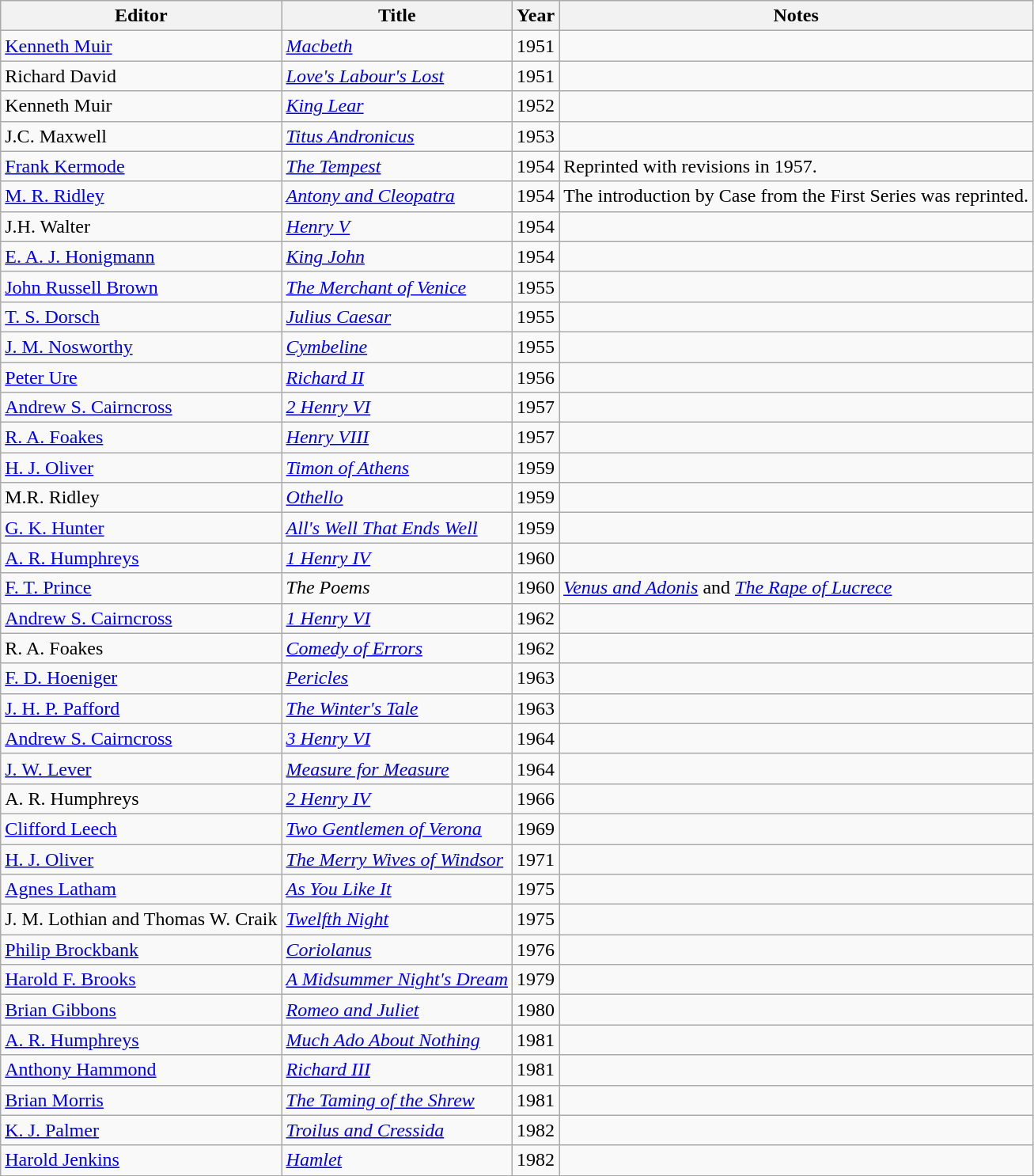<table class="wikitable sortable">
<tr>
<th>Editor</th>
<th>Title</th>
<th>Year</th>
<th>Notes</th>
</tr>
<tr>
<td><a href='#'>Kenneth Muir</a></td>
<td><em><a href='#'>Macbeth</a></em></td>
<td>1951</td>
<td></td>
</tr>
<tr>
<td>Richard David</td>
<td><em><a href='#'>Love's Labour's Lost</a></em></td>
<td>1951</td>
<td></td>
</tr>
<tr>
<td>Kenneth Muir</td>
<td><em><a href='#'>King Lear</a></em></td>
<td>1952</td>
<td></td>
</tr>
<tr>
<td>J.C. Maxwell</td>
<td><em><a href='#'>Titus Andronicus</a></em></td>
<td>1953</td>
<td></td>
</tr>
<tr>
<td><a href='#'>Frank Kermode</a></td>
<td><em><a href='#'>The Tempest</a></em></td>
<td>1954</td>
<td>Reprinted with revisions in 1957.</td>
</tr>
<tr>
<td><a href='#'>M. R. Ridley</a></td>
<td><em><a href='#'>Antony and Cleopatra</a></em></td>
<td>1954</td>
<td>The introduction by Case from the First Series was reprinted.</td>
</tr>
<tr>
<td>J.H. Walter</td>
<td><em><a href='#'>Henry V</a></em></td>
<td>1954</td>
<td></td>
</tr>
<tr>
<td><a href='#'>E. A. J. Honigmann</a></td>
<td><em><a href='#'>King John</a></em></td>
<td>1954</td>
<td></td>
</tr>
<tr>
<td><a href='#'>John Russell Brown</a></td>
<td><em><a href='#'>The Merchant of Venice</a> </em></td>
<td>1955</td>
<td></td>
</tr>
<tr>
<td><a href='#'>T. S. Dorsch</a></td>
<td><em><a href='#'>Julius Caesar</a></em></td>
<td>1955</td>
<td></td>
</tr>
<tr>
<td><a href='#'>J. M. Nosworthy</a></td>
<td><em><a href='#'>Cymbeline</a></em></td>
<td>1955</td>
<td></td>
</tr>
<tr>
<td><a href='#'>Peter Ure</a></td>
<td><em><a href='#'>Richard II</a></em></td>
<td>1956</td>
<td></td>
</tr>
<tr>
<td><a href='#'>Andrew S. Cairncross</a></td>
<td><em> <a href='#'>2 Henry VI</a></em></td>
<td>1957</td>
<td></td>
</tr>
<tr>
<td><a href='#'>R. A. Foakes</a></td>
<td><em><a href='#'>Henry VIII</a></em></td>
<td>1957</td>
<td></td>
</tr>
<tr>
<td><a href='#'>H. J. Oliver</a></td>
<td><em><a href='#'>Timon of Athens</a></em></td>
<td>1959</td>
<td></td>
</tr>
<tr>
<td>M.R. Ridley</td>
<td><em><a href='#'>Othello</a></em></td>
<td>1959</td>
<td></td>
</tr>
<tr>
<td><a href='#'>G. K. Hunter</a></td>
<td><em><a href='#'>All's Well That Ends Well</a></em></td>
<td>1959</td>
<td></td>
</tr>
<tr>
<td><a href='#'>A. R. Humphreys</a></td>
<td><em><a href='#'>1 Henry IV</a></em></td>
<td>1960</td>
<td></td>
</tr>
<tr>
<td><a href='#'>F. T. Prince</a></td>
<td><em>The Poems</em></td>
<td>1960</td>
<td><em><a href='#'>Venus and Adonis</a></em> and <em><a href='#'>The Rape of Lucrece</a></em></td>
</tr>
<tr>
<td><a href='#'>Andrew S. Cairncross</a></td>
<td><em><a href='#'>1 Henry VI</a></em></td>
<td>1962</td>
<td></td>
</tr>
<tr>
<td>R. A. Foakes</td>
<td><em><a href='#'>Comedy of Errors</a></em></td>
<td>1962</td>
<td></td>
</tr>
<tr>
<td><a href='#'>F. D. Hoeniger</a></td>
<td><em><a href='#'>Pericles</a></em></td>
<td>1963</td>
<td></td>
</tr>
<tr>
<td><a href='#'>J. H. P. Pafford</a></td>
<td><em><a href='#'>The Winter's Tale</a></em></td>
<td>1963</td>
<td></td>
</tr>
<tr>
<td><a href='#'>Andrew S. Cairncross</a></td>
<td><em><a href='#'>3 Henry VI</a></em></td>
<td>1964</td>
<td></td>
</tr>
<tr>
<td><a href='#'>J. W. Lever</a></td>
<td><em><a href='#'>Measure for Measure</a></em></td>
<td>1964</td>
<td></td>
</tr>
<tr>
<td>A. R. Humphreys</td>
<td><em><a href='#'>2 Henry IV</a></em></td>
<td>1966</td>
<td></td>
</tr>
<tr>
<td><a href='#'>Clifford Leech</a></td>
<td><em><a href='#'>Two Gentlemen of Verona</a></em></td>
<td>1969</td>
<td></td>
</tr>
<tr>
<td><a href='#'>H. J. Oliver</a></td>
<td><em><a href='#'>The Merry Wives of Windsor</a></em></td>
<td>1971</td>
<td></td>
</tr>
<tr>
<td><a href='#'>Agnes Latham</a></td>
<td><em><a href='#'>As You Like It</a></em></td>
<td>1975</td>
<td></td>
</tr>
<tr>
<td>J. M. Lothian and Thomas W. Craik</td>
<td><em><a href='#'>Twelfth Night</a></em></td>
<td>1975</td>
<td></td>
</tr>
<tr>
<td><a href='#'>Philip Brockbank</a></td>
<td><em><a href='#'>Coriolanus</a></em></td>
<td>1976</td>
<td></td>
</tr>
<tr>
<td><a href='#'>Harold F. Brooks</a></td>
<td><em><a href='#'>A Midsummer Night's Dream</a></em></td>
<td>1979</td>
<td></td>
</tr>
<tr>
<td><a href='#'>Brian Gibbons</a></td>
<td><em><a href='#'>Romeo and Juliet</a></em></td>
<td>1980</td>
<td></td>
</tr>
<tr>
<td><a href='#'>A. R. Humphreys</a></td>
<td><em><a href='#'>Much Ado About Nothing</a></em></td>
<td>1981</td>
<td></td>
</tr>
<tr>
<td><a href='#'>Anthony Hammond</a></td>
<td><em><a href='#'>Richard III</a></em></td>
<td>1981</td>
<td></td>
</tr>
<tr>
<td><a href='#'>Brian Morris</a></td>
<td><em><a href='#'>The Taming of the Shrew</a></em></td>
<td>1981</td>
<td></td>
</tr>
<tr>
<td><a href='#'>K. J. Palmer</a></td>
<td><em><a href='#'>Troilus and Cressida</a></em></td>
<td>1982</td>
<td></td>
</tr>
<tr>
<td><a href='#'>Harold Jenkins</a></td>
<td><em><a href='#'>Hamlet</a></em></td>
<td>1982</td>
<td></td>
</tr>
</table>
